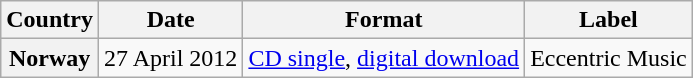<table class="wikitable plainrowheaders">
<tr>
<th scope="col">Country</th>
<th scope="col">Date</th>
<th scope="col">Format</th>
<th scope="col">Label</th>
</tr>
<tr>
<th scope="row">Norway</th>
<td>27 April 2012</td>
<td><a href='#'>CD single</a>, <a href='#'>digital download</a></td>
<td>Eccentric Music</td>
</tr>
</table>
